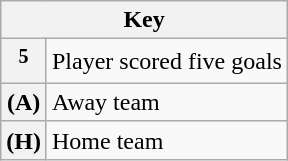<table class="wikitable plainrowheaders">
<tr>
<th colspan="2" scope="col">Key</th>
</tr>
<tr>
<th align="left" scope="row"><sup>5</sup></th>
<td align="left">Player scored five goals</td>
</tr>
<tr>
<th align="left" scope="row">(A)</th>
<td align="left">Away team</td>
</tr>
<tr>
<th align="left" scope="row">(H)</th>
<td align="left">Home team</td>
</tr>
</table>
